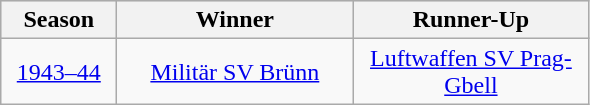<table class="wikitable">
<tr align="center" bgcolor="#dfdfdf">
<th width="70">Season</th>
<th width="150">Winner</th>
<th width="150">Runner-Up</th>
</tr>
<tr align="center">
<td><a href='#'>1943–44</a></td>
<td><a href='#'>Militär SV Brünn</a></td>
<td><a href='#'>Luftwaffen SV Prag-Gbell</a></td>
</tr>
</table>
